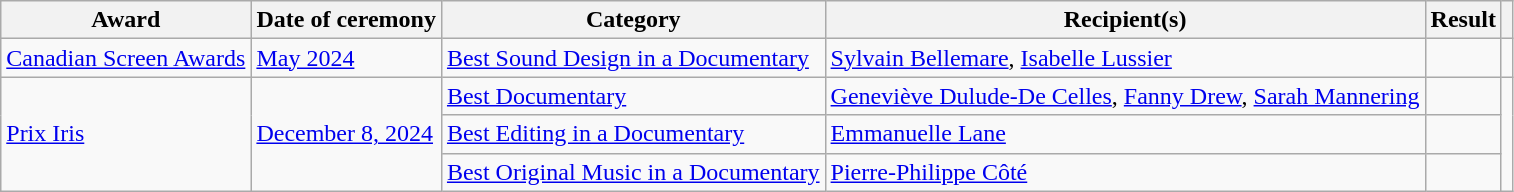<table class="wikitable sortable plainrowheaders">
<tr>
<th scope="col">Award</th>
<th scope="col">Date of ceremony</th>
<th scope="col">Category</th>
<th scope="col">Recipient(s)</th>
<th scope="col">Result</th>
<th scope="col" class="unsortable"></th>
</tr>
<tr>
<td><a href='#'>Canadian Screen Awards</a></td>
<td><a href='#'>May 2024</a></td>
<td><a href='#'>Best Sound Design in a Documentary</a></td>
<td><a href='#'>Sylvain Bellemare</a>, <a href='#'>Isabelle Lussier</a></td>
<td></td>
<td></td>
</tr>
<tr>
<td rowspan=3><a href='#'>Prix Iris</a></td>
<td rowspan=3><a href='#'>December 8, 2024</a></td>
<td><a href='#'>Best Documentary</a></td>
<td><a href='#'>Geneviève Dulude-De Celles</a>, <a href='#'>Fanny Drew</a>, <a href='#'>Sarah Mannering</a></td>
<td></td>
<td rowspan=3></td>
</tr>
<tr>
<td><a href='#'>Best Editing in a Documentary</a></td>
<td><a href='#'>Emmanuelle Lane</a></td>
<td></td>
</tr>
<tr>
<td><a href='#'>Best Original Music in a Documentary</a></td>
<td><a href='#'>Pierre-Philippe Côté</a></td>
<td></td>
</tr>
</table>
